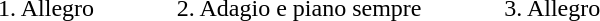<table>
<tr>
<td colspan="3"></td>
</tr>
<tr>
<td style="width: 33%; text-align: center;">1. Allegro</td>
<td style="width: 33%; text-align: center;">2. Adagio e piano sempre</td>
<td style="width: 33%; text-align: center;">3. Allegro</td>
</tr>
</table>
